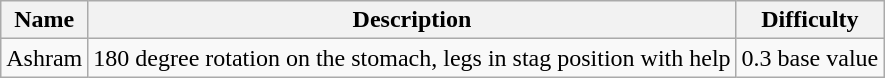<table class="wikitable">
<tr>
<th>Name</th>
<th>Description</th>
<th>Difficulty</th>
</tr>
<tr>
<td>Ashram</td>
<td>180 degree rotation on the stomach, legs in stag position with help</td>
<td>0.3 base value</td>
</tr>
</table>
